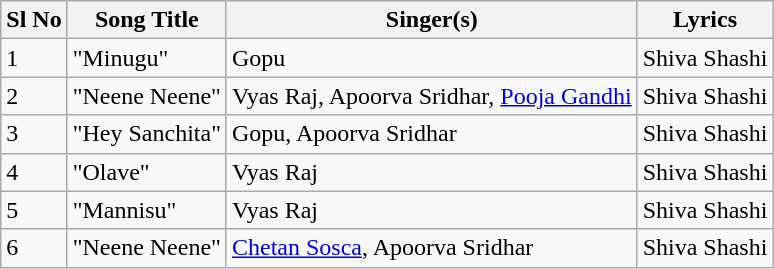<table class="wikitable">
<tr>
<th>Sl No</th>
<th>Song Title</th>
<th>Singer(s)</th>
<th>Lyrics</th>
</tr>
<tr>
<td>1</td>
<td>"Minugu"</td>
<td>Gopu</td>
<td>Shiva Shashi</td>
</tr>
<tr>
<td>2</td>
<td>"Neene Neene"</td>
<td>Vyas Raj, Apoorva Sridhar, <a href='#'>Pooja Gandhi</a></td>
<td>Shiva Shashi</td>
</tr>
<tr>
<td>3</td>
<td>"Hey Sanchita"</td>
<td>Gopu, Apoorva Sridhar</td>
<td>Shiva Shashi</td>
</tr>
<tr>
<td>4</td>
<td>"Olave"</td>
<td>Vyas Raj</td>
<td>Shiva Shashi</td>
</tr>
<tr>
<td>5</td>
<td>"Mannisu"</td>
<td>Vyas Raj</td>
<td>Shiva Shashi</td>
</tr>
<tr>
<td>6</td>
<td>"Neene Neene"</td>
<td><a href='#'>Chetan Sosca</a>, Apoorva Sridhar</td>
<td>Shiva Shashi</td>
</tr>
</table>
